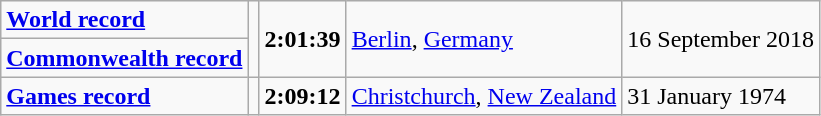<table class="wikitable">
<tr>
<td><a href='#'><strong>World record</strong></a></td>
<td rowspan=2></td>
<td rowspan=2><strong>2:01:39</strong></td>
<td rowspan=2><a href='#'>Berlin</a>, <a href='#'>Germany</a></td>
<td rowspan=2>16 September 2018</td>
</tr>
<tr>
<td><a href='#'><strong>Commonwealth record</strong></a></td>
</tr>
<tr>
<td><a href='#'><strong>Games record</strong></a></td>
<td></td>
<td><strong>2:09:12</strong></td>
<td><a href='#'>Christchurch</a>, <a href='#'>New Zealand</a></td>
<td>31 January 1974</td>
</tr>
</table>
